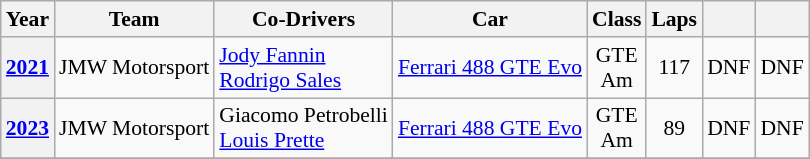<table class="wikitable" style="text-align:center; font-size:90%">
<tr>
<th>Year</th>
<th>Team</th>
<th>Co-Drivers</th>
<th>Car</th>
<th>Class</th>
<th>Laps</th>
<th></th>
<th></th>
</tr>
<tr>
<th><a href='#'>2021</a></th>
<td align="left"> JMW Motorsport</td>
<td align="left"> <a href='#'>Jody Fannin</a><br> <a href='#'>Rodrigo Sales</a></td>
<td align="left"><a href='#'>Ferrari 488 GTE Evo</a></td>
<td>GTE<br>Am</td>
<td>117</td>
<td>DNF</td>
<td>DNF</td>
</tr>
<tr>
<th><a href='#'>2023</a></th>
<td align="left"> JMW Motorsport</td>
<td align="left"> Giacomo Petrobelli<br> <a href='#'>Louis Prette</a></td>
<td align="left"><a href='#'>Ferrari 488 GTE Evo</a></td>
<td>GTE<br>Am</td>
<td>89</td>
<td>DNF</td>
<td>DNF</td>
</tr>
<tr>
</tr>
</table>
